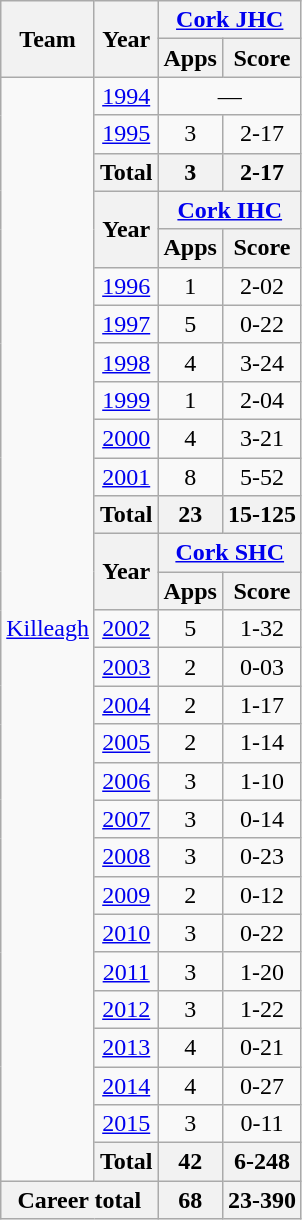<table class="wikitable" style="text-align:center">
<tr>
<th rowspan="2">Team</th>
<th rowspan="2">Year</th>
<th colspan="2"><a href='#'>Cork JHC</a></th>
</tr>
<tr>
<th>Apps</th>
<th>Score</th>
</tr>
<tr>
<td rowspan="29"><a href='#'>Killeagh</a></td>
<td><a href='#'>1994</a></td>
<td colspan=2>—</td>
</tr>
<tr>
<td><a href='#'>1995</a></td>
<td>3</td>
<td>2-17</td>
</tr>
<tr>
<th>Total</th>
<th>3</th>
<th>2-17</th>
</tr>
<tr>
<th rowspan=2>Year</th>
<th colspan=2><a href='#'>Cork IHC</a></th>
</tr>
<tr>
<th>Apps</th>
<th>Score</th>
</tr>
<tr>
<td><a href='#'>1996</a></td>
<td>1</td>
<td>2-02</td>
</tr>
<tr>
<td><a href='#'>1997</a></td>
<td>5</td>
<td>0-22</td>
</tr>
<tr>
<td><a href='#'>1998</a></td>
<td>4</td>
<td>3-24</td>
</tr>
<tr>
<td><a href='#'>1999</a></td>
<td>1</td>
<td>2-04</td>
</tr>
<tr>
<td><a href='#'>2000</a></td>
<td>4</td>
<td>3-21</td>
</tr>
<tr>
<td><a href='#'>2001</a></td>
<td>8</td>
<td>5-52</td>
</tr>
<tr>
<th>Total</th>
<th>23</th>
<th>15-125</th>
</tr>
<tr>
<th rowspan=2>Year</th>
<th colspan=2><a href='#'>Cork SHC</a></th>
</tr>
<tr>
<th>Apps</th>
<th>Score</th>
</tr>
<tr>
<td><a href='#'>2002</a></td>
<td>5</td>
<td>1-32</td>
</tr>
<tr>
<td><a href='#'>2003</a></td>
<td>2</td>
<td>0-03</td>
</tr>
<tr>
<td><a href='#'>2004</a></td>
<td>2</td>
<td>1-17</td>
</tr>
<tr>
<td><a href='#'>2005</a></td>
<td>2</td>
<td>1-14</td>
</tr>
<tr>
<td><a href='#'>2006</a></td>
<td>3</td>
<td>1-10</td>
</tr>
<tr>
<td><a href='#'>2007</a></td>
<td>3</td>
<td>0-14</td>
</tr>
<tr>
<td><a href='#'>2008</a></td>
<td>3</td>
<td>0-23</td>
</tr>
<tr>
<td><a href='#'>2009</a></td>
<td>2</td>
<td>0-12</td>
</tr>
<tr>
<td><a href='#'>2010</a></td>
<td>3</td>
<td>0-22</td>
</tr>
<tr>
<td><a href='#'>2011</a></td>
<td>3</td>
<td>1-20</td>
</tr>
<tr>
<td><a href='#'>2012</a></td>
<td>3</td>
<td>1-22</td>
</tr>
<tr>
<td><a href='#'>2013</a></td>
<td>4</td>
<td>0-21</td>
</tr>
<tr>
<td><a href='#'>2014</a></td>
<td>4</td>
<td>0-27</td>
</tr>
<tr>
<td><a href='#'>2015</a></td>
<td>3</td>
<td>0-11</td>
</tr>
<tr>
<th>Total</th>
<th>42</th>
<th>6-248</th>
</tr>
<tr>
<th colspan="2">Career total</th>
<th>68</th>
<th>23-390</th>
</tr>
</table>
